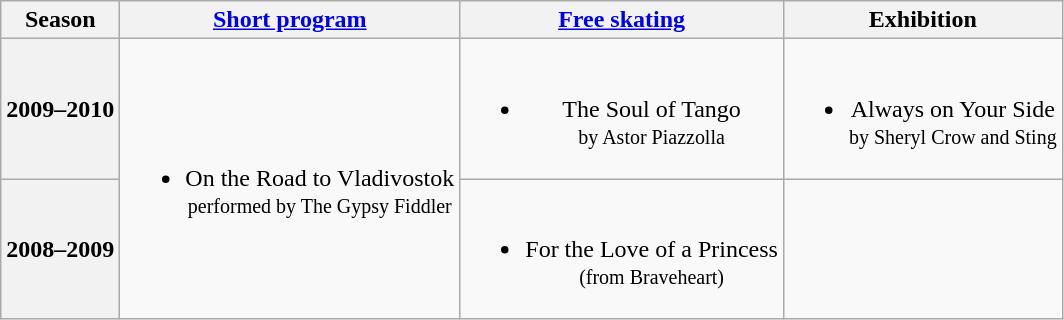<table class=wikitable style=text-align:center>
<tr>
<th>Season</th>
<th><a href='#'>Short program</a></th>
<th><a href='#'>Free skating</a></th>
<th>Exhibition</th>
</tr>
<tr>
<th>2009–2010 <br> </th>
<td rowspan=2><br><ul><li>On the Road to Vladivostok <br><small> performed by The Gypsy Fiddler </small></li></ul></td>
<td><br><ul><li>The Soul of Tango <br><small> by Astor Piazzolla </small></li></ul></td>
<td><br><ul><li>Always on Your Side <br><small> by Sheryl Crow and Sting </small></li></ul></td>
</tr>
<tr>
<th>2008–2009 <br> </th>
<td><br><ul><li>For the Love of a Princess <br><small> (from Braveheart) </small></li></ul></td>
<td></td>
</tr>
</table>
